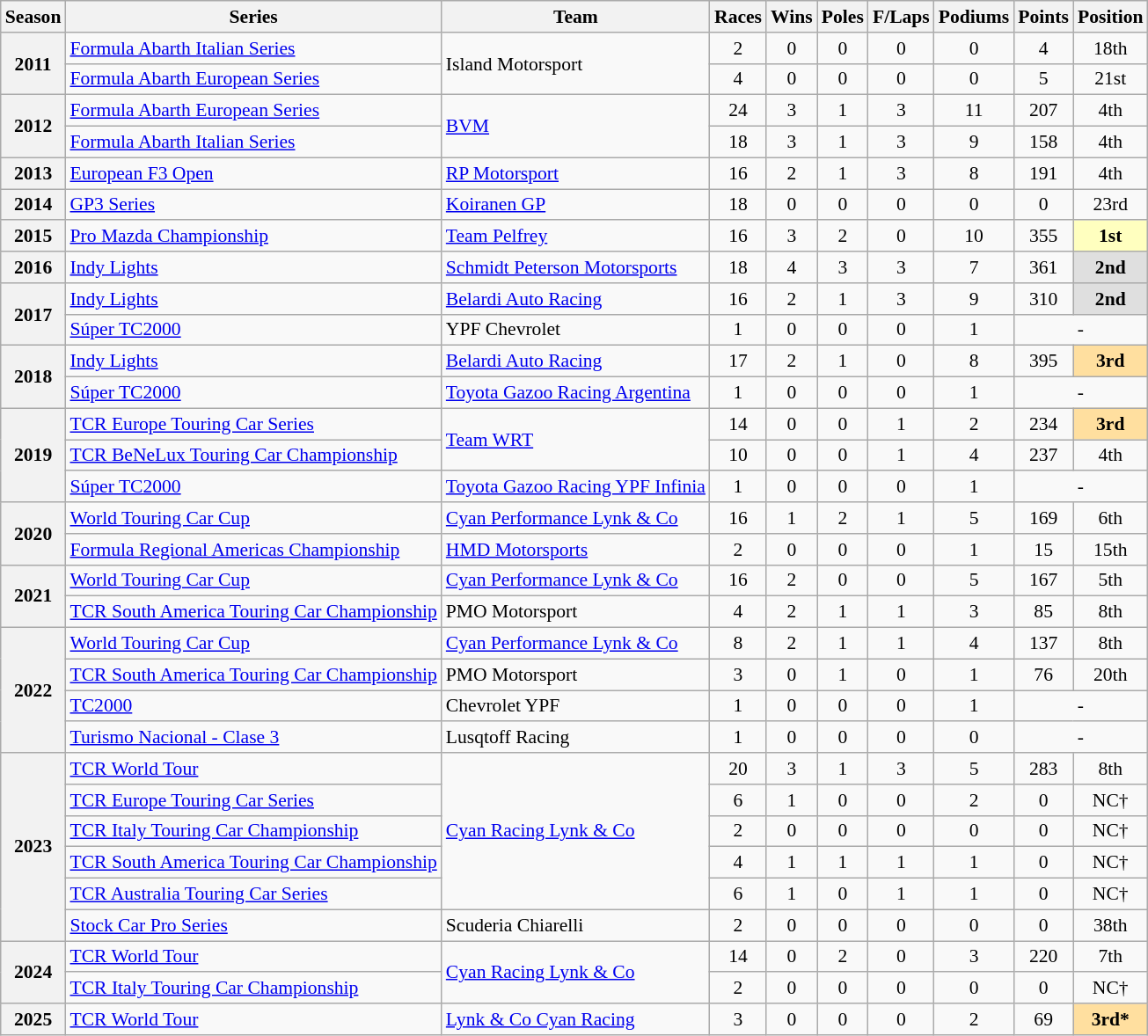<table class="wikitable" style="font-size: 90%; text-align:center">
<tr>
<th>Season</th>
<th>Series</th>
<th>Team</th>
<th>Races</th>
<th>Wins</th>
<th>Poles</th>
<th>F/Laps</th>
<th>Podiums</th>
<th>Points</th>
<th>Position</th>
</tr>
<tr>
<th rowspan=2>2011</th>
<td align=left><a href='#'>Formula Abarth Italian Series</a></td>
<td align=left rowspan=2>Island Motorsport</td>
<td>2</td>
<td>0</td>
<td>0</td>
<td>0</td>
<td>0</td>
<td>4</td>
<td>18th</td>
</tr>
<tr>
<td align=left><a href='#'>Formula Abarth European Series</a></td>
<td>4</td>
<td>0</td>
<td>0</td>
<td>0</td>
<td>0</td>
<td>5</td>
<td>21st</td>
</tr>
<tr>
<th rowspan=2>2012</th>
<td align=left><a href='#'>Formula Abarth European Series</a></td>
<td align=left rowspan=2><a href='#'>BVM</a></td>
<td>24</td>
<td>3</td>
<td>1</td>
<td>3</td>
<td>11</td>
<td>207</td>
<td>4th</td>
</tr>
<tr>
<td align=left><a href='#'>Formula Abarth Italian Series</a></td>
<td>18</td>
<td>3</td>
<td>1</td>
<td>3</td>
<td>9</td>
<td>158</td>
<td>4th</td>
</tr>
<tr>
<th>2013</th>
<td align=left><a href='#'>European F3 Open</a></td>
<td align=left><a href='#'>RP Motorsport</a></td>
<td>16</td>
<td>2</td>
<td>1</td>
<td>3</td>
<td>8</td>
<td>191</td>
<td>4th</td>
</tr>
<tr>
<th>2014</th>
<td align=left><a href='#'>GP3 Series</a></td>
<td align=left><a href='#'>Koiranen GP</a></td>
<td>18</td>
<td>0</td>
<td>0</td>
<td>0</td>
<td>0</td>
<td>0</td>
<td>23rd</td>
</tr>
<tr>
<th>2015</th>
<td align=left><a href='#'>Pro Mazda Championship</a></td>
<td align=left><a href='#'>Team Pelfrey</a></td>
<td>16</td>
<td>3</td>
<td>2</td>
<td>0</td>
<td>10</td>
<td>355</td>
<td style="background:#FFFFBF;"><strong>1st</strong></td>
</tr>
<tr>
<th>2016</th>
<td align=left><a href='#'>Indy Lights</a></td>
<td align=left><a href='#'>Schmidt Peterson Motorsports</a></td>
<td>18</td>
<td>4</td>
<td>3</td>
<td>3</td>
<td>7</td>
<td>361</td>
<td style="background:#DFDFDF;"><strong>2nd</strong></td>
</tr>
<tr>
<th rowspan="2">2017</th>
<td align=left><a href='#'>Indy Lights</a></td>
<td align="left"><a href='#'>Belardi Auto Racing</a></td>
<td>16</td>
<td>2</td>
<td>1</td>
<td>3</td>
<td>9</td>
<td>310</td>
<td style="background:#DFDFDF;"><strong>2nd</strong></td>
</tr>
<tr>
<td align="left"><a href='#'>Súper TC2000</a></td>
<td align="left">YPF Chevrolet</td>
<td>1</td>
<td>0</td>
<td>0</td>
<td>0</td>
<td>1</td>
<td colspan="2">-</td>
</tr>
<tr>
<th rowspan="2">2018</th>
<td align="left"><a href='#'>Indy Lights</a></td>
<td align="left"><a href='#'>Belardi Auto Racing</a></td>
<td>17</td>
<td>2</td>
<td>1</td>
<td>0</td>
<td>8</td>
<td>395</td>
<td style="background:#FFDF9F;"><strong>3rd</strong></td>
</tr>
<tr>
<td align="left"><a href='#'>Súper TC2000</a></td>
<td align="left"><a href='#'>Toyota Gazoo Racing Argentina</a></td>
<td>1</td>
<td>0</td>
<td>0</td>
<td>0</td>
<td>1</td>
<td colspan="2">-</td>
</tr>
<tr>
<th rowspan="3">2019</th>
<td align="left"><a href='#'>TCR Europe Touring Car Series</a></td>
<td rowspan="2" align="left"><a href='#'>Team WRT</a></td>
<td>14</td>
<td>0</td>
<td>0</td>
<td>1</td>
<td>2</td>
<td>234</td>
<td style="background:#FFDF9F;"><strong>3rd</strong></td>
</tr>
<tr>
<td align=left><a href='#'>TCR BeNeLux Touring Car Championship</a></td>
<td>10</td>
<td>0</td>
<td>0</td>
<td>1</td>
<td>4</td>
<td>237</td>
<td>4th</td>
</tr>
<tr>
<td align="left"><a href='#'>Súper TC2000</a></td>
<td align="left" nowrap><a href='#'>Toyota Gazoo Racing YPF Infinia</a></td>
<td>1</td>
<td>0</td>
<td>0</td>
<td>0</td>
<td>1</td>
<td colspan="2">-</td>
</tr>
<tr>
<th rowspan=2>2020</th>
<td align=left><a href='#'>World Touring Car Cup</a></td>
<td align=left><a href='#'>Cyan Performance Lynk & Co</a></td>
<td>16</td>
<td>1</td>
<td>2</td>
<td>1</td>
<td>5</td>
<td>169</td>
<td>6th</td>
</tr>
<tr>
<td align=left><a href='#'>Formula Regional Americas Championship</a></td>
<td align=left><a href='#'>HMD Motorsports</a></td>
<td>2</td>
<td>0</td>
<td>0</td>
<td>0</td>
<td>1</td>
<td>15</td>
<td>15th</td>
</tr>
<tr>
<th rowspan=2>2021</th>
<td align=left><a href='#'>World Touring Car Cup</a></td>
<td align=left><a href='#'>Cyan Performance Lynk & Co</a></td>
<td>16</td>
<td>2</td>
<td>0</td>
<td>0</td>
<td>5</td>
<td>167</td>
<td>5th</td>
</tr>
<tr>
<td align=left><a href='#'>TCR South America Touring Car Championship</a></td>
<td align=left>PMO Motorsport</td>
<td>4</td>
<td>2</td>
<td>1</td>
<td>1</td>
<td>3</td>
<td>85</td>
<td>8th</td>
</tr>
<tr>
<th rowspan="4">2022</th>
<td align=left><a href='#'>World Touring Car Cup</a></td>
<td align=left><a href='#'>Cyan Performance Lynk & Co</a></td>
<td>8</td>
<td>2</td>
<td>1</td>
<td>1</td>
<td>4</td>
<td>137</td>
<td>8th</td>
</tr>
<tr>
<td align=left><a href='#'>TCR South America Touring Car Championship</a></td>
<td align=left>PMO Motorsport</td>
<td>3</td>
<td>0</td>
<td>1</td>
<td>0</td>
<td>1</td>
<td>76</td>
<td>20th</td>
</tr>
<tr>
<td align="left"><a href='#'>TC2000</a></td>
<td align="left">Chevrolet YPF</td>
<td>1</td>
<td>0</td>
<td>0</td>
<td>0</td>
<td>1</td>
<td colspan="2">-</td>
</tr>
<tr>
<td align="left"><a href='#'>Turismo Nacional - Clase 3</a></td>
<td align="left">Lusqtoff Racing</td>
<td>1</td>
<td>0</td>
<td>0</td>
<td>0</td>
<td>0</td>
<td colspan="2">-</td>
</tr>
<tr>
<th rowspan=6>2023</th>
<td align=left><a href='#'>TCR World Tour</a></td>
<td rowspan="5" align="left"><a href='#'>Cyan Racing Lynk & Co</a></td>
<td>20</td>
<td>3</td>
<td>1</td>
<td>3</td>
<td>5</td>
<td>283</td>
<td>8th</td>
</tr>
<tr>
<td align=left><a href='#'>TCR Europe Touring Car Series</a></td>
<td>6</td>
<td>1</td>
<td>0</td>
<td>0</td>
<td>2</td>
<td>0</td>
<td>NC†</td>
</tr>
<tr>
<td align=left><a href='#'>TCR Italy Touring Car Championship</a></td>
<td>2</td>
<td>0</td>
<td>0</td>
<td>0</td>
<td>0</td>
<td>0</td>
<td>NC†</td>
</tr>
<tr>
<td align=left nowrap><a href='#'>TCR South America Touring Car Championship</a></td>
<td>4</td>
<td>1</td>
<td>1</td>
<td>1</td>
<td>1</td>
<td>0</td>
<td>NC†</td>
</tr>
<tr>
<td align=left><a href='#'>TCR Australia Touring Car Series</a></td>
<td>6</td>
<td>1</td>
<td>0</td>
<td>1</td>
<td>1</td>
<td>0</td>
<td>NC†</td>
</tr>
<tr>
<td align=left><a href='#'>Stock Car Pro Series</a></td>
<td align=left>Scuderia Chiarelli</td>
<td>2</td>
<td>0</td>
<td>0</td>
<td>0</td>
<td>0</td>
<td>0</td>
<td>38th</td>
</tr>
<tr>
<th rowspan="2">2024</th>
<td align=left><a href='#'>TCR World Tour</a></td>
<td rowspan="2" align=left><a href='#'>Cyan Racing Lynk & Co</a></td>
<td>14</td>
<td>0</td>
<td>2</td>
<td>0</td>
<td>3</td>
<td>220</td>
<td>7th</td>
</tr>
<tr>
<td align=left><a href='#'>TCR Italy Touring Car Championship</a></td>
<td>2</td>
<td>0</td>
<td>0</td>
<td>0</td>
<td>0</td>
<td>0</td>
<td>NC†</td>
</tr>
<tr>
<th>2025</th>
<td align=left><a href='#'>TCR World Tour</a></td>
<td align=left><a href='#'>Lynk & Co Cyan Racing</a></td>
<td>3</td>
<td>0</td>
<td>0</td>
<td>0</td>
<td>2</td>
<td>69</td>
<td style="background:#FFDF9F;"><strong>3rd*</strong></td>
</tr>
</table>
